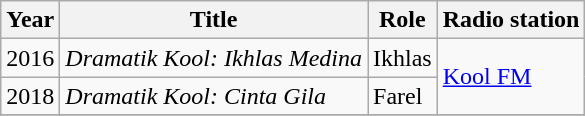<table class="wikitable">
<tr>
<th>Year</th>
<th>Title</th>
<th>Role</th>
<th>Radio station</th>
</tr>
<tr>
<td>2016</td>
<td><em>Dramatik Kool: Ikhlas Medina</em></td>
<td>Ikhlas</td>
<td rowspan="2"><a href='#'>Kool FM</a></td>
</tr>
<tr>
<td>2018</td>
<td><em>Dramatik Kool: Cinta Gila</em></td>
<td>Farel</td>
</tr>
<tr>
</tr>
</table>
